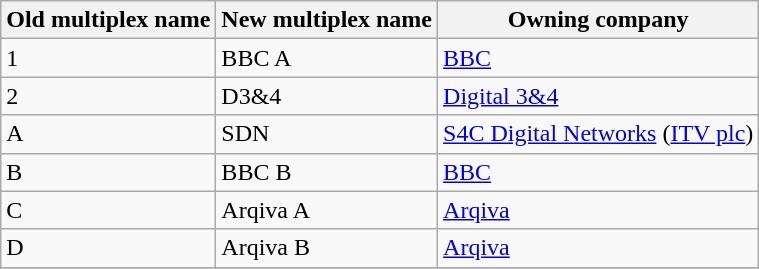<table class="wikitable">
<tr>
<th>Old multiplex name</th>
<th>New multiplex name</th>
<th>Owning company</th>
</tr>
<tr>
<td>1</td>
<td>BBC A</td>
<td><a href='#'>BBC</a></td>
</tr>
<tr>
<td>2</td>
<td>D3&4</td>
<td><a href='#'>Digital 3&4</a></td>
</tr>
<tr>
<td>A</td>
<td>SDN</td>
<td><a href='#'>S4C Digital Networks</a> (<a href='#'>ITV plc</a>)</td>
</tr>
<tr>
<td>B</td>
<td>BBC B</td>
<td><a href='#'>BBC</a></td>
</tr>
<tr>
<td>C</td>
<td>Arqiva A</td>
<td><a href='#'>Arqiva</a></td>
</tr>
<tr>
<td>D</td>
<td>Arqiva B</td>
<td><a href='#'>Arqiva</a></td>
</tr>
<tr>
</tr>
</table>
